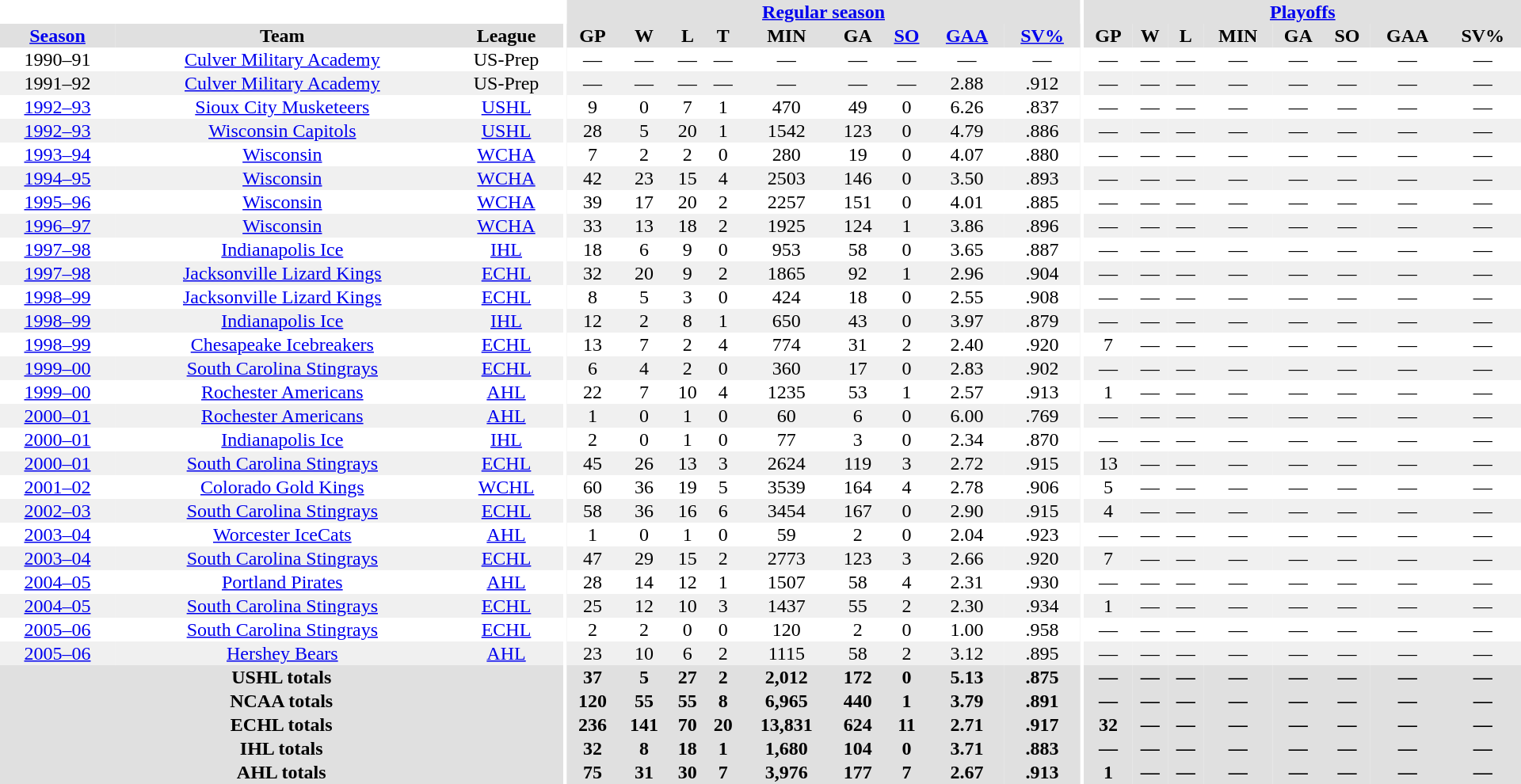<table border="0" cellpadding="1" cellspacing="0" style="text-align:center; width:80em">
<tr bgcolor="#e0e0e0">
<th colspan="3" bgcolor="#ffffff"></th>
<th rowspan="99" bgcolor="#ffffff"></th>
<th colspan="9"><a href='#'>Regular season</a></th>
<th rowspan="99" bgcolor="#ffffff"></th>
<th colspan="8"><a href='#'>Playoffs</a></th>
</tr>
<tr bgcolor="#e0e0e0">
<th><a href='#'>Season</a></th>
<th>Team</th>
<th>League</th>
<th>GP</th>
<th>W</th>
<th>L</th>
<th>T</th>
<th>MIN</th>
<th>GA</th>
<th><a href='#'>SO</a></th>
<th><a href='#'>GAA</a></th>
<th><a href='#'>SV%</a></th>
<th>GP</th>
<th>W</th>
<th>L</th>
<th>MIN</th>
<th>GA</th>
<th>SO</th>
<th>GAA</th>
<th>SV%</th>
</tr>
<tr>
<td>1990–91</td>
<td><a href='#'>Culver Military Academy</a></td>
<td>US-Prep</td>
<td>—</td>
<td>—</td>
<td>—</td>
<td>—</td>
<td>—</td>
<td>—</td>
<td>—</td>
<td>—</td>
<td>—</td>
<td>—</td>
<td>—</td>
<td>—</td>
<td>—</td>
<td>—</td>
<td>—</td>
<td>—</td>
<td>—</td>
</tr>
<tr bgcolor="f0f0f0">
<td>1991–92</td>
<td><a href='#'>Culver Military Academy</a></td>
<td>US-Prep</td>
<td>—</td>
<td>—</td>
<td>—</td>
<td>—</td>
<td>—</td>
<td>—</td>
<td>—</td>
<td>2.88</td>
<td>.912</td>
<td>—</td>
<td>—</td>
<td>—</td>
<td>—</td>
<td>—</td>
<td>—</td>
<td>—</td>
<td>—</td>
</tr>
<tr>
<td><a href='#'>1992–93</a></td>
<td><a href='#'>Sioux City Musketeers</a></td>
<td><a href='#'>USHL</a></td>
<td>9</td>
<td>0</td>
<td>7</td>
<td>1</td>
<td>470</td>
<td>49</td>
<td>0</td>
<td>6.26</td>
<td>.837</td>
<td>—</td>
<td>—</td>
<td>—</td>
<td>—</td>
<td>—</td>
<td>—</td>
<td>—</td>
<td>—</td>
</tr>
<tr bgcolor="f0f0f0">
<td><a href='#'>1992–93</a></td>
<td><a href='#'>Wisconsin Capitols</a></td>
<td><a href='#'>USHL</a></td>
<td>28</td>
<td>5</td>
<td>20</td>
<td>1</td>
<td>1542</td>
<td>123</td>
<td>0</td>
<td>4.79</td>
<td>.886</td>
<td>—</td>
<td>—</td>
<td>—</td>
<td>—</td>
<td>—</td>
<td>—</td>
<td>—</td>
<td>—</td>
</tr>
<tr>
<td><a href='#'>1993–94</a></td>
<td><a href='#'>Wisconsin</a></td>
<td><a href='#'>WCHA</a></td>
<td>7</td>
<td>2</td>
<td>2</td>
<td>0</td>
<td>280</td>
<td>19</td>
<td>0</td>
<td>4.07</td>
<td>.880</td>
<td>—</td>
<td>—</td>
<td>—</td>
<td>—</td>
<td>—</td>
<td>—</td>
<td>—</td>
<td>—</td>
</tr>
<tr bgcolor="f0f0f0">
<td><a href='#'>1994–95</a></td>
<td><a href='#'>Wisconsin</a></td>
<td><a href='#'>WCHA</a></td>
<td>42</td>
<td>23</td>
<td>15</td>
<td>4</td>
<td>2503</td>
<td>146</td>
<td>0</td>
<td>3.50</td>
<td>.893</td>
<td>—</td>
<td>—</td>
<td>—</td>
<td>—</td>
<td>—</td>
<td>—</td>
<td>—</td>
<td>—</td>
</tr>
<tr>
<td><a href='#'>1995–96</a></td>
<td><a href='#'>Wisconsin</a></td>
<td><a href='#'>WCHA</a></td>
<td>39</td>
<td>17</td>
<td>20</td>
<td>2</td>
<td>2257</td>
<td>151</td>
<td>0</td>
<td>4.01</td>
<td>.885</td>
<td>—</td>
<td>—</td>
<td>—</td>
<td>—</td>
<td>—</td>
<td>—</td>
<td>—</td>
<td>—</td>
</tr>
<tr bgcolor="f0f0f0">
<td><a href='#'>1996–97</a></td>
<td><a href='#'>Wisconsin</a></td>
<td><a href='#'>WCHA</a></td>
<td>33</td>
<td>13</td>
<td>18</td>
<td>2</td>
<td>1925</td>
<td>124</td>
<td>1</td>
<td>3.86</td>
<td>.896</td>
<td>—</td>
<td>—</td>
<td>—</td>
<td>—</td>
<td>—</td>
<td>—</td>
<td>—</td>
<td>—</td>
</tr>
<tr>
<td><a href='#'>1997–98</a></td>
<td><a href='#'>Indianapolis Ice</a></td>
<td><a href='#'>IHL</a></td>
<td>18</td>
<td>6</td>
<td>9</td>
<td>0</td>
<td>953</td>
<td>58</td>
<td>0</td>
<td>3.65</td>
<td>.887</td>
<td>—</td>
<td>—</td>
<td>—</td>
<td>—</td>
<td>—</td>
<td>—</td>
<td>—</td>
<td>—</td>
</tr>
<tr bgcolor="f0f0f0">
<td><a href='#'>1997–98</a></td>
<td><a href='#'>Jacksonville Lizard Kings</a></td>
<td><a href='#'>ECHL</a></td>
<td>32</td>
<td>20</td>
<td>9</td>
<td>2</td>
<td>1865</td>
<td>92</td>
<td>1</td>
<td>2.96</td>
<td>.904</td>
<td>—</td>
<td>—</td>
<td>—</td>
<td>—</td>
<td>—</td>
<td>—</td>
<td>—</td>
<td>—</td>
</tr>
<tr>
<td><a href='#'>1998–99</a></td>
<td><a href='#'>Jacksonville Lizard Kings</a></td>
<td><a href='#'>ECHL</a></td>
<td>8</td>
<td>5</td>
<td>3</td>
<td>0</td>
<td>424</td>
<td>18</td>
<td>0</td>
<td>2.55</td>
<td>.908</td>
<td>—</td>
<td>—</td>
<td>—</td>
<td>—</td>
<td>—</td>
<td>—</td>
<td>—</td>
<td>—</td>
</tr>
<tr bgcolor="f0f0f0">
<td><a href='#'>1998–99</a></td>
<td><a href='#'>Indianapolis Ice</a></td>
<td><a href='#'>IHL</a></td>
<td>12</td>
<td>2</td>
<td>8</td>
<td>1</td>
<td>650</td>
<td>43</td>
<td>0</td>
<td>3.97</td>
<td>.879</td>
<td>—</td>
<td>—</td>
<td>—</td>
<td>—</td>
<td>—</td>
<td>—</td>
<td>—</td>
<td>—</td>
</tr>
<tr>
<td><a href='#'>1998–99</a></td>
<td><a href='#'>Chesapeake Icebreakers</a></td>
<td><a href='#'>ECHL</a></td>
<td>13</td>
<td>7</td>
<td>2</td>
<td>4</td>
<td>774</td>
<td>31</td>
<td>2</td>
<td>2.40</td>
<td>.920</td>
<td>7</td>
<td>—</td>
<td>—</td>
<td>—</td>
<td>—</td>
<td>—</td>
<td>—</td>
<td>—</td>
</tr>
<tr bgcolor="f0f0f0">
<td><a href='#'>1999–00</a></td>
<td><a href='#'>South Carolina Stingrays</a></td>
<td><a href='#'>ECHL</a></td>
<td>6</td>
<td>4</td>
<td>2</td>
<td>0</td>
<td>360</td>
<td>17</td>
<td>0</td>
<td>2.83</td>
<td>.902</td>
<td>—</td>
<td>—</td>
<td>—</td>
<td>—</td>
<td>—</td>
<td>—</td>
<td>—</td>
<td>—</td>
</tr>
<tr>
<td><a href='#'>1999–00</a></td>
<td><a href='#'>Rochester Americans</a></td>
<td><a href='#'>AHL</a></td>
<td>22</td>
<td>7</td>
<td>10</td>
<td>4</td>
<td>1235</td>
<td>53</td>
<td>1</td>
<td>2.57</td>
<td>.913</td>
<td>1</td>
<td>—</td>
<td>—</td>
<td>—</td>
<td>—</td>
<td>—</td>
<td>—</td>
<td>—</td>
</tr>
<tr bgcolor="f0f0f0">
<td><a href='#'>2000–01</a></td>
<td><a href='#'>Rochester Americans</a></td>
<td><a href='#'>AHL</a></td>
<td>1</td>
<td>0</td>
<td>1</td>
<td>0</td>
<td>60</td>
<td>6</td>
<td>0</td>
<td>6.00</td>
<td>.769</td>
<td>—</td>
<td>—</td>
<td>—</td>
<td>—</td>
<td>—</td>
<td>—</td>
<td>—</td>
<td>—</td>
</tr>
<tr>
<td><a href='#'>2000–01</a></td>
<td><a href='#'>Indianapolis Ice</a></td>
<td><a href='#'>IHL</a></td>
<td>2</td>
<td>0</td>
<td>1</td>
<td>0</td>
<td>77</td>
<td>3</td>
<td>0</td>
<td>2.34</td>
<td>.870</td>
<td>—</td>
<td>—</td>
<td>—</td>
<td>—</td>
<td>—</td>
<td>—</td>
<td>—</td>
<td>—</td>
</tr>
<tr bgcolor="f0f0f0">
<td><a href='#'>2000–01</a></td>
<td><a href='#'>South Carolina Stingrays</a></td>
<td><a href='#'>ECHL</a></td>
<td>45</td>
<td>26</td>
<td>13</td>
<td>3</td>
<td>2624</td>
<td>119</td>
<td>3</td>
<td>2.72</td>
<td>.915</td>
<td>13</td>
<td>—</td>
<td>—</td>
<td>—</td>
<td>—</td>
<td>—</td>
<td>—</td>
<td>—</td>
</tr>
<tr>
<td><a href='#'>2001–02</a></td>
<td><a href='#'>Colorado Gold Kings</a></td>
<td><a href='#'>WCHL</a></td>
<td>60</td>
<td>36</td>
<td>19</td>
<td>5</td>
<td>3539</td>
<td>164</td>
<td>4</td>
<td>2.78</td>
<td>.906</td>
<td>5</td>
<td>—</td>
<td>—</td>
<td>—</td>
<td>—</td>
<td>—</td>
<td>—</td>
<td>—</td>
</tr>
<tr bgcolor="f0f0f0">
<td><a href='#'>2002–03</a></td>
<td><a href='#'>South Carolina Stingrays</a></td>
<td><a href='#'>ECHL</a></td>
<td>58</td>
<td>36</td>
<td>16</td>
<td>6</td>
<td>3454</td>
<td>167</td>
<td>0</td>
<td>2.90</td>
<td>.915</td>
<td>4</td>
<td>—</td>
<td>—</td>
<td>—</td>
<td>—</td>
<td>—</td>
<td>—</td>
<td>—</td>
</tr>
<tr>
<td><a href='#'>2003–04</a></td>
<td><a href='#'>Worcester IceCats</a></td>
<td><a href='#'>AHL</a></td>
<td>1</td>
<td>0</td>
<td>1</td>
<td>0</td>
<td>59</td>
<td>2</td>
<td>0</td>
<td>2.04</td>
<td>.923</td>
<td>—</td>
<td>—</td>
<td>—</td>
<td>—</td>
<td>—</td>
<td>—</td>
<td>—</td>
<td>—</td>
</tr>
<tr bgcolor="f0f0f0">
<td><a href='#'>2003–04</a></td>
<td><a href='#'>South Carolina Stingrays</a></td>
<td><a href='#'>ECHL</a></td>
<td>47</td>
<td>29</td>
<td>15</td>
<td>2</td>
<td>2773</td>
<td>123</td>
<td>3</td>
<td>2.66</td>
<td>.920</td>
<td>7</td>
<td>—</td>
<td>—</td>
<td>—</td>
<td>—</td>
<td>—</td>
<td>—</td>
<td>—</td>
</tr>
<tr>
<td><a href='#'>2004–05</a></td>
<td><a href='#'>Portland Pirates</a></td>
<td><a href='#'>AHL</a></td>
<td>28</td>
<td>14</td>
<td>12</td>
<td>1</td>
<td>1507</td>
<td>58</td>
<td>4</td>
<td>2.31</td>
<td>.930</td>
<td>—</td>
<td>—</td>
<td>—</td>
<td>—</td>
<td>—</td>
<td>—</td>
<td>—</td>
<td>—</td>
</tr>
<tr bgcolor="f0f0f0">
<td><a href='#'>2004–05</a></td>
<td><a href='#'>South Carolina Stingrays</a></td>
<td><a href='#'>ECHL</a></td>
<td>25</td>
<td>12</td>
<td>10</td>
<td>3</td>
<td>1437</td>
<td>55</td>
<td>2</td>
<td>2.30</td>
<td>.934</td>
<td>1</td>
<td>—</td>
<td>—</td>
<td>—</td>
<td>—</td>
<td>—</td>
<td>—</td>
<td>—</td>
</tr>
<tr>
<td><a href='#'>2005–06</a></td>
<td><a href='#'>South Carolina Stingrays</a></td>
<td><a href='#'>ECHL</a></td>
<td>2</td>
<td>2</td>
<td>0</td>
<td>0</td>
<td>120</td>
<td>2</td>
<td>0</td>
<td>1.00</td>
<td>.958</td>
<td>—</td>
<td>—</td>
<td>—</td>
<td>—</td>
<td>—</td>
<td>—</td>
<td>—</td>
<td>—</td>
</tr>
<tr bgcolor="f0f0f0">
<td><a href='#'>2005–06</a></td>
<td><a href='#'>Hershey Bears</a></td>
<td><a href='#'>AHL</a></td>
<td>23</td>
<td>10</td>
<td>6</td>
<td>2</td>
<td>1115</td>
<td>58</td>
<td>2</td>
<td>3.12</td>
<td>.895</td>
<td>—</td>
<td>—</td>
<td>—</td>
<td>—</td>
<td>—</td>
<td>—</td>
<td>—</td>
<td>—</td>
</tr>
<tr bgcolor="#e0e0e0">
<th colspan="3">USHL totals</th>
<th>37</th>
<th>5</th>
<th>27</th>
<th>2</th>
<th>2,012</th>
<th>172</th>
<th>0</th>
<th>5.13</th>
<th>.875</th>
<th>—</th>
<th>—</th>
<th>—</th>
<th>—</th>
<th>—</th>
<th>—</th>
<th>—</th>
<th>—</th>
</tr>
<tr bgcolor="#e0e0e0">
<th colspan="3">NCAA totals</th>
<th>120</th>
<th>55</th>
<th>55</th>
<th>8</th>
<th>6,965</th>
<th>440</th>
<th>1</th>
<th>3.79</th>
<th>.891</th>
<th>—</th>
<th>—</th>
<th>—</th>
<th>—</th>
<th>—</th>
<th>—</th>
<th>—</th>
<th>—</th>
</tr>
<tr bgcolor="#e0e0e0">
<th colspan="3">ECHL totals</th>
<th>236</th>
<th>141</th>
<th>70</th>
<th>20</th>
<th>13,831</th>
<th>624</th>
<th>11</th>
<th>2.71</th>
<th>.917</th>
<th>32</th>
<th>—</th>
<th>—</th>
<th>—</th>
<th>—</th>
<th>—</th>
<th>—</th>
<th>—</th>
</tr>
<tr bgcolor="#e0e0e0">
<th colspan="3">IHL totals</th>
<th>32</th>
<th>8</th>
<th>18</th>
<th>1</th>
<th>1,680</th>
<th>104</th>
<th>0</th>
<th>3.71</th>
<th>.883</th>
<th>—</th>
<th>—</th>
<th>—</th>
<th>—</th>
<th>—</th>
<th>—</th>
<th>—</th>
<th>—</th>
</tr>
<tr bgcolor="#e0e0e0">
<th colspan="3">AHL totals</th>
<th>75</th>
<th>31</th>
<th>30</th>
<th>7</th>
<th>3,976</th>
<th>177</th>
<th>7</th>
<th>2.67</th>
<th>.913</th>
<th>1</th>
<th>—</th>
<th>—</th>
<th>—</th>
<th>—</th>
<th>—</th>
<th>—</th>
<th>—</th>
</tr>
</table>
